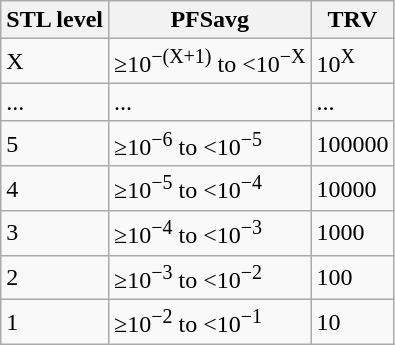<table class="wikitable">
<tr>
<th>STL level</th>
<th>PFSavg</th>
<th>TRV</th>
</tr>
<tr>
<td>X</td>
<td>≥10<sup>−(X+1)</sup> to <10<sup>−X</sup></td>
<td>10<sup>X</sup></td>
</tr>
<tr>
<td>...</td>
<td>...</td>
<td>...</td>
</tr>
<tr>
<td>5</td>
<td>≥10<sup>−6</sup> to <10<sup>−5</sup></td>
<td>100000</td>
</tr>
<tr>
<td>4</td>
<td>≥10<sup>−5</sup> to <10<sup>−4</sup></td>
<td>10000</td>
</tr>
<tr>
<td>3</td>
<td>≥10<sup>−4</sup> to <10<sup>−3</sup></td>
<td>1000</td>
</tr>
<tr>
<td>2</td>
<td>≥10<sup>−3</sup> to <10<sup>−2</sup></td>
<td>100</td>
</tr>
<tr>
<td>1</td>
<td>≥10<sup>−2</sup> to <10<sup>−1</sup></td>
<td>10</td>
</tr>
</table>
